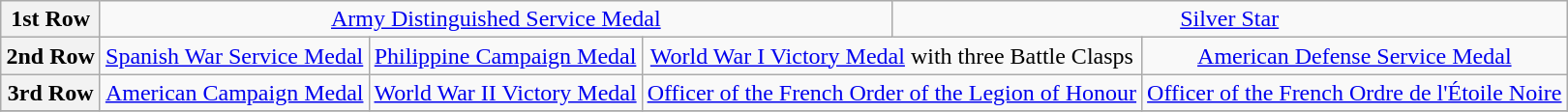<table class="wikitable" style="margin:1em auto; text-align:center;">
<tr>
<th>1st Row</th>
<td colspan="9"><a href='#'>Army Distinguished Service Medal</a></td>
<td colspan="7"><a href='#'>Silver Star</a></td>
</tr>
<tr>
<th>2nd Row</th>
<td colspan="4"><a href='#'>Spanish War Service Medal</a></td>
<td colspan="4"><a href='#'>Philippine Campaign Medal</a></td>
<td colspan="4"><a href='#'>World War I Victory Medal</a> with three Battle Clasps</td>
<td colspan="4"><a href='#'>American Defense Service Medal</a></td>
</tr>
<tr>
<th>3rd Row</th>
<td colspan="4"><a href='#'>American Campaign Medal</a></td>
<td colspan="4"><a href='#'>World War II Victory Medal</a></td>
<td colspan="4"><a href='#'>Officer of the French Order of the Legion of Honour</a></td>
<td colspan="4"><a href='#'>Officer of the French Ordre de l'Étoile Noire</a></td>
</tr>
<tr>
</tr>
</table>
